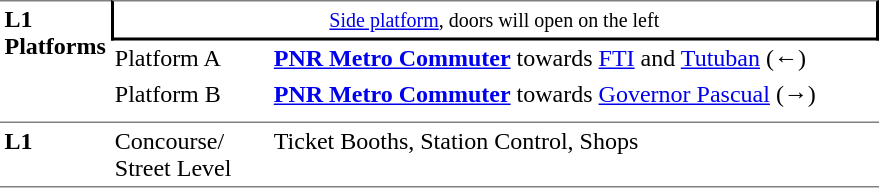<table table border=0 cellspacing=0 cellpadding=3>
<tr>
<td style="border-top:solid 1px gray;border-bottom:solid 1px gray;" rowspan=4 valign=top><strong>L1<br>Platforms</strong></td>
<td style="border-top:solid 1px gray;border-right:solid 2px black;border-left:solid 2px black;border-bottom:solid 2px black;text-align:center;" colspan=2><small><a href='#'>Side platform</a>, doors will open on the left</small></td>
</tr>
<tr>
<td>Platform A</td>
<td><a href='#'><span><strong>PNR Metro Commuter</strong></span></a> towards <a href='#'>FTI</a> and <a href='#'>Tutuban</a> (←)</td>
</tr>
<tr>
<td>Platform B</td>
<td><a href='#'><span><strong>PNR Metro Commuter</strong></span></a> towards <a href='#'>Governor Pascual</a> (→)</td>
</tr>
<tr>
<td style="border-top:solid 0px black;border-right:solid 0px black;border-left:solid 0px black;border-bottom:solid 1px gray;" colspan=2></td>
</tr>
<tr>
<td style="border-bottom:solid 1px gray;" width=50 valign=top><strong>L1</strong></td>
<td style="border-bottom:solid 1px gray;" width=100 valign=top>Concourse/<br>Street Level</td>
<td style="border-bottom:solid 1px gray;" width=400 valign=top>Ticket Booths, Station Control, Shops</td>
</tr>
</table>
